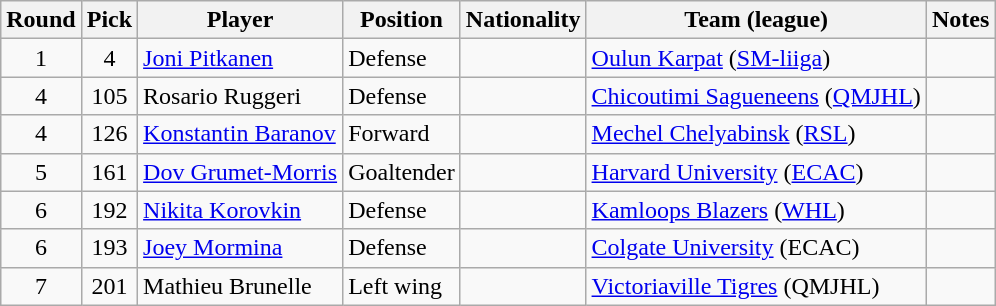<table class="wikitable">
<tr>
<th>Round</th>
<th>Pick</th>
<th>Player</th>
<th>Position</th>
<th>Nationality</th>
<th>Team (league)</th>
<th>Notes</th>
</tr>
<tr>
<td style="text-align:center">1</td>
<td style="text-align:center">4</td>
<td><a href='#'>Joni Pitkanen</a></td>
<td>Defense</td>
<td></td>
<td><a href='#'>Oulun Karpat</a> (<a href='#'>SM-liiga</a>)</td>
<td></td>
</tr>
<tr>
<td style="text-align:center">4</td>
<td style="text-align:center">105</td>
<td>Rosario Ruggeri</td>
<td>Defense</td>
<td></td>
<td><a href='#'>Chicoutimi Sagueneens</a> (<a href='#'>QMJHL</a>)</td>
<td></td>
</tr>
<tr>
<td style="text-align:center">4</td>
<td style="text-align:center">126</td>
<td><a href='#'>Konstantin Baranov</a></td>
<td>Forward</td>
<td></td>
<td><a href='#'>Mechel Chelyabinsk</a> (<a href='#'>RSL</a>)</td>
<td></td>
</tr>
<tr>
<td style="text-align:center">5</td>
<td style="text-align:center">161</td>
<td><a href='#'>Dov Grumet-Morris</a></td>
<td>Goaltender</td>
<td></td>
<td><a href='#'>Harvard University</a> (<a href='#'>ECAC</a>)</td>
<td></td>
</tr>
<tr>
<td style="text-align:center">6</td>
<td style="text-align:center">192</td>
<td><a href='#'>Nikita Korovkin</a></td>
<td>Defense</td>
<td></td>
<td><a href='#'>Kamloops Blazers</a> (<a href='#'>WHL</a>)</td>
<td></td>
</tr>
<tr>
<td style="text-align:center">6</td>
<td style="text-align:center">193</td>
<td><a href='#'>Joey Mormina</a></td>
<td>Defense</td>
<td></td>
<td><a href='#'>Colgate University</a> (ECAC)</td>
<td></td>
</tr>
<tr>
<td style="text-align:center">7</td>
<td style="text-align:center">201</td>
<td>Mathieu Brunelle</td>
<td>Left wing</td>
<td></td>
<td><a href='#'>Victoriaville Tigres</a> (QMJHL)</td>
<td></td>
</tr>
</table>
